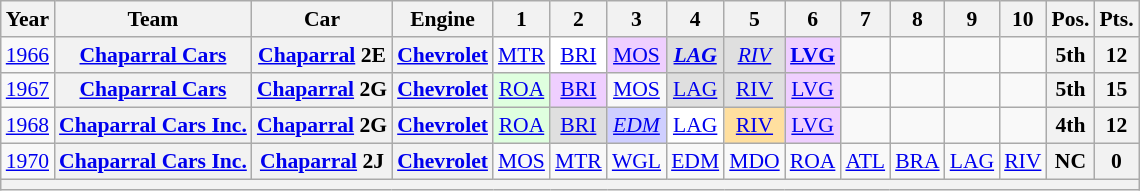<table class="wikitable" style="text-align:center; font-size:90%">
<tr>
<th>Year</th>
<th>Team</th>
<th>Car</th>
<th>Engine</th>
<th>1</th>
<th>2</th>
<th>3</th>
<th>4</th>
<th>5</th>
<th>6</th>
<th>7</th>
<th>8</th>
<th>9</th>
<th>10</th>
<th>Pos.</th>
<th>Pts.</th>
</tr>
<tr>
<td><a href='#'>1966</a></td>
<th> <a href='#'>Chaparral Cars</a></th>
<th><a href='#'>Chaparral</a> 2E</th>
<th><a href='#'>Chevrolet</a></th>
<td><a href='#'>MTR</a><br></td>
<td style="background:#ffffff;"><a href='#'>BRI</a><br></td>
<td style="background:#EFCFFF;"><a href='#'>MOS</a><br></td>
<td style="background:#DFDFDF;"><strong><em><a href='#'>LAG</a></em></strong><br></td>
<td style="background:#DFDFDF;"><em><a href='#'>RIV</a></em><br></td>
<td style="background:#EFCFFF;"><strong><a href='#'>LVG</a></strong><br></td>
<td></td>
<td></td>
<td></td>
<td></td>
<th>5th</th>
<th>12</th>
</tr>
<tr>
<td><a href='#'>1967</a></td>
<th> <a href='#'>Chaparral Cars</a></th>
<th><a href='#'>Chaparral</a> 2G</th>
<th><a href='#'>Chevrolet</a></th>
<td style="background:#DFFFDF;"><a href='#'>ROA</a><br></td>
<td style="background:#EFCFFF;"><a href='#'>BRI</a><br></td>
<td><a href='#'>MOS</a><br></td>
<td style="background:#DFDFDF;"><a href='#'>LAG</a><br></td>
<td style="background:#DFDFDF;"><a href='#'>RIV</a><br></td>
<td style="background:#EFCFFF;"><a href='#'>LVG</a><br></td>
<td></td>
<td></td>
<td></td>
<td></td>
<th>5th</th>
<th>15</th>
</tr>
<tr>
<td><a href='#'>1968</a></td>
<th> <a href='#'>Chaparral Cars Inc.</a></th>
<th><a href='#'>Chaparral</a> 2G</th>
<th><a href='#'>Chevrolet</a></th>
<td style="background:#DFFFDF;"><a href='#'>ROA</a><br></td>
<td style="background:#DFDFDF;"><a href='#'>BRI</a><br></td>
<td style="background:#CFCFFF;"><em><a href='#'>EDM</a></em><br></td>
<td style="background:#ffffff;"><a href='#'>LAG</a><br></td>
<td style="background:#FFDF9F;"><a href='#'>RIV</a><br></td>
<td style="background:#EFCFFF;"><a href='#'>LVG</a><br></td>
<td></td>
<td></td>
<td></td>
<td></td>
<th>4th</th>
<th>12</th>
</tr>
<tr>
<td><a href='#'>1970</a></td>
<th> <a href='#'>Chaparral Cars Inc.</a></th>
<th><a href='#'>Chaparral</a> 2J</th>
<th><a href='#'>Chevrolet</a></th>
<td><a href='#'>MOS</a><br></td>
<td><a href='#'>MTR</a></td>
<td><a href='#'>WGL</a></td>
<td><a href='#'>EDM</a><br></td>
<td><a href='#'>MDO</a></td>
<td><a href='#'>ROA</a></td>
<td><a href='#'>ATL</a></td>
<td><a href='#'>BRA</a></td>
<td><a href='#'>LAG</a></td>
<td><a href='#'>RIV</a></td>
<th>NC</th>
<th>0</th>
</tr>
<tr>
<th colspan="16"></th>
</tr>
</table>
